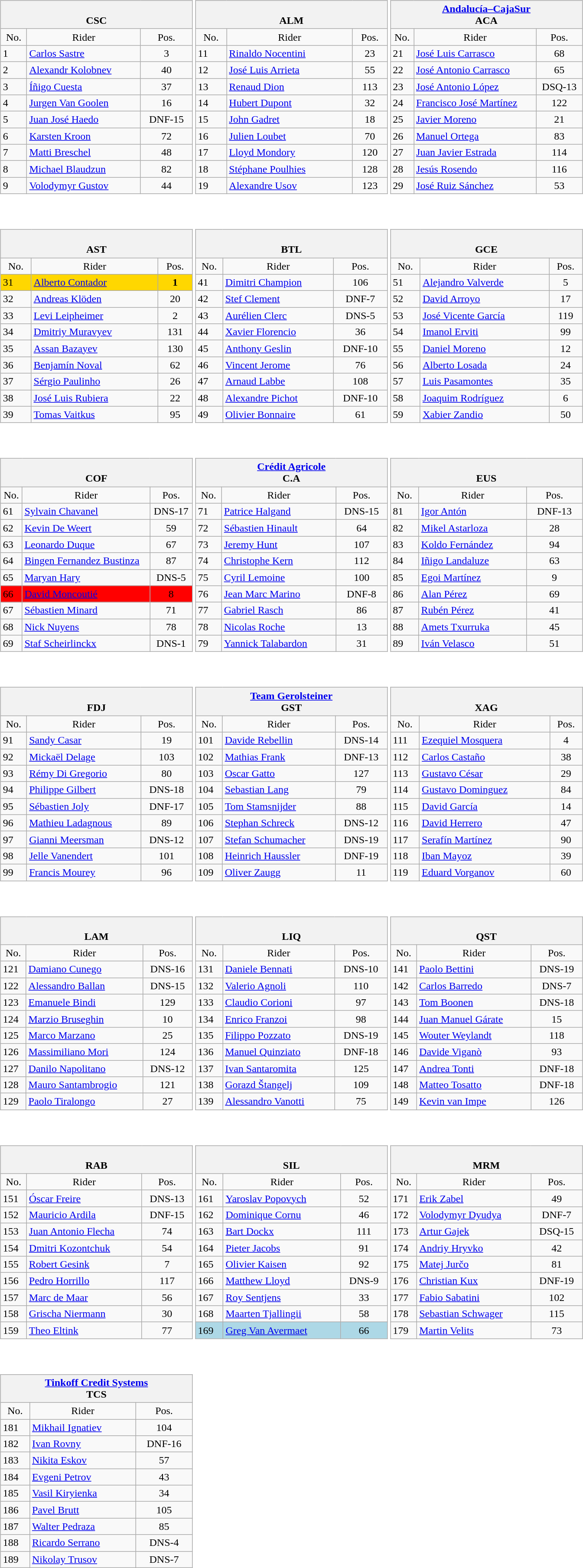<table>
<tr valign=top>
<td width=33%><br><table class="wikitable" style="width:100%">
<tr>
<th colspan=5><br> CSC</th>
</tr>
<tr align=center class=small>
<td>No.</td>
<td>Rider</td>
<td>Pos.</td>
</tr>
<tr>
<td>1</td>
<td> <a href='#'>Carlos Sastre</a></td>
<td align=center>3</td>
</tr>
<tr>
<td>2</td>
<td> <a href='#'>Alexandr Kolobnev</a></td>
<td align=center>40</td>
</tr>
<tr>
<td>3</td>
<td> <a href='#'>Íñigo Cuesta</a></td>
<td align=center>37</td>
</tr>
<tr>
<td>4</td>
<td> <a href='#'>Jurgen Van Goolen</a></td>
<td align=center>16</td>
</tr>
<tr>
<td>5</td>
<td> <a href='#'>Juan José Haedo</a></td>
<td align=center>DNF-15</td>
</tr>
<tr>
<td>6</td>
<td> <a href='#'>Karsten Kroon</a></td>
<td align=center>72</td>
</tr>
<tr>
<td>7</td>
<td> <a href='#'>Matti Breschel</a></td>
<td align=center>48</td>
</tr>
<tr>
<td>8</td>
<td> <a href='#'>Michael Blaudzun</a></td>
<td align=center>82</td>
</tr>
<tr>
<td>9</td>
<td> <a href='#'>Volodymyr Gustov</a></td>
<td align=center>44</td>
</tr>
</table>
</td>
<td width=33%><br><table class="wikitable" style="width:100%">
<tr>
<th colspan=5><br> ALM</th>
</tr>
<tr align=center class=small>
<td>No.</td>
<td>Rider</td>
<td>Pos.</td>
</tr>
<tr>
<td>11</td>
<td> <a href='#'>Rinaldo Nocentini</a></td>
<td align=center>23</td>
</tr>
<tr>
<td>12</td>
<td> <a href='#'>José Luis Arrieta</a></td>
<td align=center>55</td>
</tr>
<tr>
<td>13</td>
<td> <a href='#'>Renaud Dion</a></td>
<td align=center>113</td>
</tr>
<tr>
<td>14</td>
<td> <a href='#'>Hubert Dupont</a></td>
<td align=center>32</td>
</tr>
<tr>
<td>15</td>
<td> <a href='#'>John Gadret</a></td>
<td align=center>18</td>
</tr>
<tr>
<td>16</td>
<td> <a href='#'>Julien Loubet</a></td>
<td align=center>70</td>
</tr>
<tr>
<td>17</td>
<td> <a href='#'>Lloyd Mondory</a></td>
<td align=center>120</td>
</tr>
<tr>
<td>18</td>
<td> <a href='#'>Stéphane Poulhies</a></td>
<td align=center>128</td>
</tr>
<tr>
<td>19</td>
<td> <a href='#'>Alexandre Usov</a></td>
<td align=center>123</td>
</tr>
</table>
</td>
<td width=33%><br><table class="wikitable" style="width:100%">
<tr>
<th colspan=5><a href='#'>Andalucía–CajaSur</a><br> ACA</th>
</tr>
<tr align=center class=small>
<td>No.</td>
<td>Rider</td>
<td>Pos.</td>
</tr>
<tr>
<td>21</td>
<td> <a href='#'>José Luis Carrasco</a></td>
<td align=center>68</td>
</tr>
<tr>
<td>22</td>
<td> <a href='#'>José Antonio Carrasco</a></td>
<td align=center>65</td>
</tr>
<tr>
<td>23</td>
<td> <a href='#'>José Antonio López</a></td>
<td align=center>DSQ-13</td>
</tr>
<tr>
<td>24</td>
<td> <a href='#'>Francisco José Martínez</a></td>
<td align=center>122</td>
</tr>
<tr>
<td>25</td>
<td> <a href='#'>Javier Moreno</a></td>
<td align=center>21</td>
</tr>
<tr>
<td>26</td>
<td> <a href='#'>Manuel Ortega</a></td>
<td align=center>83</td>
</tr>
<tr>
<td>27</td>
<td> <a href='#'>Juan Javier Estrada</a></td>
<td align=center>114</td>
</tr>
<tr>
<td>28</td>
<td> <a href='#'>Jesús Rosendo</a></td>
<td align=center>116</td>
</tr>
<tr>
<td>29</td>
<td> <a href='#'>José Ruiz Sánchez</a></td>
<td align=center>53</td>
</tr>
</table>
</td>
</tr>
<tr valign=top>
<td><br><table class="wikitable" style="width:100%">
<tr>
<th colspan=5><br> AST</th>
</tr>
<tr align=center class=small>
<td>No.</td>
<td>Rider</td>
<td>Pos.</td>
</tr>
<tr>
<td bgcolor=gold>31</td>
<td bgcolor=gold> <a href='#'>Alberto Contador</a></td>
<td bgcolor=gold align=center><strong>1</strong></td>
</tr>
<tr>
<td>32</td>
<td> <a href='#'>Andreas Klöden</a></td>
<td align=center>20</td>
</tr>
<tr>
<td>33</td>
<td> <a href='#'>Levi Leipheimer</a></td>
<td align=center>2</td>
</tr>
<tr>
<td>34</td>
<td> <a href='#'>Dmitriy Muravyev</a></td>
<td align=center>131</td>
</tr>
<tr>
<td>35</td>
<td> <a href='#'>Assan Bazayev</a></td>
<td align=center>130</td>
</tr>
<tr>
<td>36</td>
<td> <a href='#'>Benjamín Noval</a></td>
<td align=center>62</td>
</tr>
<tr>
<td>37</td>
<td> <a href='#'>Sérgio Paulinho</a></td>
<td align=center>26</td>
</tr>
<tr>
<td>38</td>
<td> <a href='#'>José Luis Rubiera</a></td>
<td align=center>22</td>
</tr>
<tr>
<td>39</td>
<td> <a href='#'>Tomas Vaitkus</a></td>
<td align=center>95</td>
</tr>
</table>
</td>
<td width=33%><br><table class="wikitable" style="width:100%">
<tr>
<th colspan=5><br> BTL</th>
</tr>
<tr align=center class=small>
<td>No.</td>
<td>Rider</td>
<td>Pos.</td>
</tr>
<tr>
<td>41</td>
<td> <a href='#'>Dimitri Champion</a></td>
<td align=center>106</td>
</tr>
<tr>
<td>42</td>
<td> <a href='#'>Stef Clement</a></td>
<td align=center>DNF-7</td>
</tr>
<tr>
<td>43</td>
<td> <a href='#'>Aurélien Clerc</a></td>
<td align=center>DNS-5</td>
</tr>
<tr>
<td>44</td>
<td> <a href='#'>Xavier Florencio</a></td>
<td align=center>36</td>
</tr>
<tr>
<td>45</td>
<td> <a href='#'>Anthony Geslin</a></td>
<td align=center>DNF-10</td>
</tr>
<tr>
<td>46</td>
<td> <a href='#'>Vincent Jerome</a></td>
<td align=center>76</td>
</tr>
<tr>
<td>47</td>
<td> <a href='#'>Arnaud Labbe</a></td>
<td align=center>108</td>
</tr>
<tr>
<td>48</td>
<td> <a href='#'>Alexandre Pichot</a></td>
<td align=center>DNF-10</td>
</tr>
<tr>
<td>49</td>
<td> <a href='#'>Olivier Bonnaire</a></td>
<td align=center>61</td>
</tr>
</table>
</td>
<td width=33%><br><table class="wikitable" style="width:100%">
<tr>
<th colspan=5><br> GCE</th>
</tr>
<tr align=center class=small>
<td>No.</td>
<td>Rider</td>
<td>Pos.</td>
</tr>
<tr>
<td>51</td>
<td> <a href='#'>Alejandro Valverde</a></td>
<td align=center>5</td>
</tr>
<tr>
<td>52</td>
<td> <a href='#'>David Arroyo</a></td>
<td align=center>17</td>
</tr>
<tr>
<td>53</td>
<td> <a href='#'>José Vicente García</a></td>
<td align=center>119</td>
</tr>
<tr>
<td>54</td>
<td> <a href='#'>Imanol Erviti</a></td>
<td align=center>99</td>
</tr>
<tr>
<td>55</td>
<td> <a href='#'>Daniel Moreno</a></td>
<td align=center>12</td>
</tr>
<tr>
<td>56</td>
<td> <a href='#'>Alberto Losada</a></td>
<td align=center>24</td>
</tr>
<tr>
<td>57</td>
<td> <a href='#'>Luis Pasamontes</a></td>
<td align=center>35</td>
</tr>
<tr>
<td>58</td>
<td> <a href='#'>Joaquim Rodríguez</a></td>
<td align=center>6</td>
</tr>
<tr>
<td>59</td>
<td> <a href='#'>Xabier Zandio</a></td>
<td align=center>50</td>
</tr>
</table>
</td>
</tr>
<tr valign=top>
<td><br><table class="wikitable" style="width:100%">
<tr>
<th colspan=5><br> COF</th>
</tr>
<tr align=center class=small>
<td>No.</td>
<td>Rider</td>
<td>Pos.</td>
</tr>
<tr>
<td>61</td>
<td> <a href='#'>Sylvain Chavanel</a></td>
<td align=center>DNS-17</td>
</tr>
<tr>
<td>62</td>
<td> <a href='#'>Kevin De Weert</a></td>
<td align=center>59</td>
</tr>
<tr>
<td>63</td>
<td> <a href='#'>Leonardo Duque</a></td>
<td align=center>67</td>
</tr>
<tr>
<td>64</td>
<td> <a href='#'>Bingen Fernandez Bustinza</a></td>
<td align=center>87</td>
</tr>
<tr>
<td>65</td>
<td> <a href='#'>Maryan Hary</a></td>
<td align=center>DNS-5</td>
</tr>
<tr>
<td bgcolor=red>66</td>
<td bgcolor=red> <a href='#'>David Moncoutié</a></td>
<td bgcolor=red align=center>8</td>
</tr>
<tr>
<td>67</td>
<td> <a href='#'>Sébastien Minard</a></td>
<td align=center>71</td>
</tr>
<tr>
<td>68</td>
<td> <a href='#'>Nick Nuyens</a></td>
<td align=center>78</td>
</tr>
<tr>
<td>69</td>
<td> <a href='#'>Staf Scheirlinckx</a></td>
<td align=center>DNS-1</td>
</tr>
</table>
</td>
<td width=33%><br><table class="wikitable" style="width:100%">
<tr>
<th colspan=5><a href='#'>Crédit Agricole</a><br> C.A</th>
</tr>
<tr align=center class=small>
<td>No.</td>
<td>Rider</td>
<td>Pos.</td>
</tr>
<tr>
<td>71</td>
<td> <a href='#'>Patrice Halgand</a></td>
<td align=center>DNS-15</td>
</tr>
<tr>
<td>72</td>
<td> <a href='#'>Sébastien Hinault</a></td>
<td align=center>64</td>
</tr>
<tr>
<td>73</td>
<td> <a href='#'>Jeremy Hunt</a></td>
<td align=center>107</td>
</tr>
<tr>
<td>74</td>
<td> <a href='#'>Christophe Kern</a></td>
<td align=center>112</td>
</tr>
<tr>
<td>75</td>
<td> <a href='#'>Cyril Lemoine</a></td>
<td align=center>100</td>
</tr>
<tr>
<td>76</td>
<td> <a href='#'>Jean Marc Marino</a></td>
<td align=center>DNF-8</td>
</tr>
<tr>
<td>77</td>
<td> <a href='#'>Gabriel Rasch</a></td>
<td align=center>86</td>
</tr>
<tr>
<td>78</td>
<td> <a href='#'>Nicolas Roche</a></td>
<td align=center>13</td>
</tr>
<tr>
<td>79</td>
<td> <a href='#'>Yannick Talabardon</a></td>
<td align=center>31</td>
</tr>
</table>
</td>
<td width=33%><br><table class="wikitable" style="width:100%">
<tr>
<th colspan=5><br> EUS</th>
</tr>
<tr align=center class=small>
<td>No.</td>
<td>Rider</td>
<td>Pos.</td>
</tr>
<tr>
<td>81</td>
<td> <a href='#'>Igor Antón</a></td>
<td align=center>DNF-13</td>
</tr>
<tr>
<td>82</td>
<td> <a href='#'>Mikel Astarloza</a></td>
<td align=center>28</td>
</tr>
<tr>
<td>83</td>
<td> <a href='#'>Koldo Fernández</a></td>
<td align=center>94</td>
</tr>
<tr>
<td>84</td>
<td> <a href='#'>Iñigo Landaluze</a></td>
<td align=center>63</td>
</tr>
<tr>
<td>85</td>
<td> <a href='#'>Egoi Martínez</a></td>
<td align=center>9</td>
</tr>
<tr>
<td>86</td>
<td> <a href='#'>Alan Pérez</a></td>
<td align=center>69</td>
</tr>
<tr>
<td>87</td>
<td> <a href='#'>Rubén Pérez</a></td>
<td align=center>41</td>
</tr>
<tr>
<td>88</td>
<td> <a href='#'>Amets Txurruka</a></td>
<td align=center>45</td>
</tr>
<tr>
<td>89</td>
<td> <a href='#'>Iván Velasco</a></td>
<td align=center>51</td>
</tr>
</table>
</td>
</tr>
<tr valign=top>
<td><br><table class="wikitable" style="width:100%">
<tr>
<th colspan=5><br> FDJ</th>
</tr>
<tr align=center class=small>
<td>No.</td>
<td>Rider</td>
<td>Pos.</td>
</tr>
<tr>
<td>91</td>
<td> <a href='#'>Sandy Casar</a></td>
<td align=center>19</td>
</tr>
<tr>
<td>92</td>
<td> <a href='#'>Mickaël Delage</a></td>
<td align=center>103</td>
</tr>
<tr>
<td>93</td>
<td> <a href='#'>Rémy Di Gregorio</a></td>
<td align=center>80</td>
</tr>
<tr>
<td>94</td>
<td> <a href='#'>Philippe Gilbert</a></td>
<td align=center>DNS-18</td>
</tr>
<tr>
<td>95</td>
<td> <a href='#'>Sébastien Joly</a></td>
<td align=center>DNF-17</td>
</tr>
<tr>
<td>96</td>
<td> <a href='#'>Mathieu Ladagnous</a></td>
<td align=center>89</td>
</tr>
<tr>
<td>97</td>
<td> <a href='#'>Gianni Meersman</a></td>
<td align=center>DNS-12</td>
</tr>
<tr>
<td>98</td>
<td> <a href='#'>Jelle Vanendert</a></td>
<td align=center>101</td>
</tr>
<tr>
<td>99</td>
<td> <a href='#'>Francis Mourey</a></td>
<td align=center>96</td>
</tr>
</table>
</td>
<td width=33%><br><table class="wikitable" style="width:100%">
<tr>
<th colspan=5><a href='#'>Team Gerolsteiner</a><br> GST</th>
</tr>
<tr align=center class=small>
<td>No.</td>
<td>Rider</td>
<td>Pos.</td>
</tr>
<tr>
<td>101</td>
<td> <a href='#'>Davide Rebellin</a></td>
<td align=center>DNS-14</td>
</tr>
<tr>
<td>102</td>
<td> <a href='#'>Mathias Frank</a></td>
<td align=center>DNF-13</td>
</tr>
<tr>
<td>103</td>
<td> <a href='#'>Oscar Gatto</a></td>
<td align=center>127</td>
</tr>
<tr>
<td>104</td>
<td> <a href='#'>Sebastian Lang</a></td>
<td align=center>79</td>
</tr>
<tr>
<td>105</td>
<td> <a href='#'>Tom Stamsnijder</a></td>
<td align=center>88</td>
</tr>
<tr>
<td>106</td>
<td> <a href='#'>Stephan Schreck</a></td>
<td align=center>DNS-12</td>
</tr>
<tr>
<td>107</td>
<td> <a href='#'>Stefan Schumacher</a></td>
<td align=center>DNS-19</td>
</tr>
<tr>
<td>108</td>
<td> <a href='#'>Heinrich Haussler</a></td>
<td align=center>DNF-19</td>
</tr>
<tr>
<td>109</td>
<td> <a href='#'>Oliver Zaugg</a></td>
<td align=center>11</td>
</tr>
</table>
</td>
<td width=33%><br><table class="wikitable" style="width:100%">
<tr>
<th colspan=5><br> XAG</th>
</tr>
<tr align=center class=small>
<td>No.</td>
<td>Rider</td>
<td>Pos.</td>
</tr>
<tr>
<td>111</td>
<td> <a href='#'>Ezequiel Mosquera</a></td>
<td align=center>4</td>
</tr>
<tr>
<td>112</td>
<td> <a href='#'>Carlos Castaño</a></td>
<td align=center>38</td>
</tr>
<tr>
<td>113</td>
<td> <a href='#'>Gustavo César</a></td>
<td align=center>29</td>
</tr>
<tr>
<td>114</td>
<td> <a href='#'>Gustavo Dominguez</a></td>
<td align=center>84</td>
</tr>
<tr>
<td>115</td>
<td> <a href='#'>David García</a></td>
<td align=center>14</td>
</tr>
<tr>
<td>116</td>
<td> <a href='#'>David Herrero</a></td>
<td align=center>47</td>
</tr>
<tr>
<td>117</td>
<td> <a href='#'>Serafín Martínez</a></td>
<td align=center>90</td>
</tr>
<tr>
<td>118</td>
<td> <a href='#'>Iban Mayoz</a></td>
<td align=center>39</td>
</tr>
<tr>
<td>119</td>
<td> <a href='#'>Eduard Vorganov</a></td>
<td align=center>60</td>
</tr>
</table>
</td>
</tr>
<tr valign=top>
<td><br><table class="wikitable" style="width:100%">
<tr>
<th colspan=5><br> LAM</th>
</tr>
<tr align=center class=small>
<td>No.</td>
<td>Rider</td>
<td>Pos.</td>
</tr>
<tr>
<td>121</td>
<td> <a href='#'>Damiano Cunego</a></td>
<td align=center>DNS-16</td>
</tr>
<tr>
<td>122</td>
<td> <a href='#'>Alessandro Ballan</a></td>
<td align=center>DNS-15</td>
</tr>
<tr>
<td>123</td>
<td> <a href='#'>Emanuele Bindi</a></td>
<td align=center>129</td>
</tr>
<tr>
<td>124</td>
<td> <a href='#'>Marzio Bruseghin</a></td>
<td align=center>10</td>
</tr>
<tr>
<td>125</td>
<td> <a href='#'>Marco Marzano</a></td>
<td align=center>25</td>
</tr>
<tr>
<td>126</td>
<td> <a href='#'>Massimiliano Mori</a></td>
<td align=center>124</td>
</tr>
<tr>
<td>127</td>
<td> <a href='#'>Danilo Napolitano</a></td>
<td align=center>DNS-12</td>
</tr>
<tr>
<td>128</td>
<td> <a href='#'>Mauro Santambrogio</a></td>
<td align=center>121</td>
</tr>
<tr>
<td>129</td>
<td> <a href='#'>Paolo Tiralongo</a></td>
<td align=center>27</td>
</tr>
</table>
</td>
<td width=33%><br><table class="wikitable" style="width:100%">
<tr>
<th colspan=5><br> LIQ</th>
</tr>
<tr align=center class=small>
<td>No.</td>
<td>Rider</td>
<td>Pos.</td>
</tr>
<tr>
<td>131</td>
<td> <a href='#'>Daniele Bennati</a></td>
<td align=center>DNS-10</td>
</tr>
<tr>
<td>132</td>
<td> <a href='#'>Valerio Agnoli</a></td>
<td align=center>110</td>
</tr>
<tr>
<td>133</td>
<td> <a href='#'>Claudio Corioni</a></td>
<td align=center>97</td>
</tr>
<tr>
<td>134</td>
<td> <a href='#'>Enrico Franzoi</a></td>
<td align=center>98</td>
</tr>
<tr>
<td>135</td>
<td> <a href='#'>Filippo Pozzato</a></td>
<td align=center>DNS-19</td>
</tr>
<tr>
<td>136</td>
<td> <a href='#'>Manuel Quinziato</a></td>
<td align=center>DNF-18</td>
</tr>
<tr>
<td>137</td>
<td> <a href='#'>Ivan Santaromita</a></td>
<td align=center>125</td>
</tr>
<tr>
<td>138</td>
<td> <a href='#'>Gorazd Štangelj</a></td>
<td align=center>109</td>
</tr>
<tr>
<td>139</td>
<td> <a href='#'>Alessandro Vanotti</a></td>
<td align=center>75</td>
</tr>
</table>
</td>
<td width=33%><br><table class="wikitable" style="width:100%">
<tr>
<th colspan=5><br> QST</th>
</tr>
<tr align=center class=small>
<td>No.</td>
<td>Rider</td>
<td>Pos.</td>
</tr>
<tr>
<td>141</td>
<td> <a href='#'>Paolo Bettini</a></td>
<td align=center>DNS-19</td>
</tr>
<tr>
<td>142</td>
<td> <a href='#'>Carlos Barredo</a></td>
<td align=center>DNS-7</td>
</tr>
<tr>
<td>143</td>
<td> <a href='#'>Tom Boonen</a></td>
<td align=center>DNS-18</td>
</tr>
<tr>
<td>144</td>
<td> <a href='#'>Juan Manuel Gárate</a></td>
<td align=center>15</td>
</tr>
<tr>
<td>145</td>
<td> <a href='#'>Wouter Weylandt</a></td>
<td align=center>118</td>
</tr>
<tr>
<td>146</td>
<td> <a href='#'>Davide Viganò</a></td>
<td align=center>93</td>
</tr>
<tr>
<td>147</td>
<td> <a href='#'>Andrea Tonti</a></td>
<td align=center>DNF-18</td>
</tr>
<tr>
<td>148</td>
<td> <a href='#'>Matteo Tosatto</a></td>
<td align=center>DNF-18</td>
</tr>
<tr>
<td>149</td>
<td> <a href='#'>Kevin van Impe</a></td>
<td align=center>126</td>
</tr>
</table>
</td>
</tr>
<tr valign=top>
<td><br><table class="wikitable" style="width:100%">
<tr>
<th colspan=5><br> RAB</th>
</tr>
<tr align=center class=small>
<td>No.</td>
<td>Rider</td>
<td>Pos.</td>
</tr>
<tr>
<td>151</td>
<td> <a href='#'>Óscar Freire</a></td>
<td align=center>DNS-13</td>
</tr>
<tr>
<td>152</td>
<td> <a href='#'>Mauricio Ardila</a></td>
<td align=center>DNF-15</td>
</tr>
<tr>
<td>153</td>
<td> <a href='#'>Juan Antonio Flecha</a></td>
<td align=center>74</td>
</tr>
<tr>
<td>154</td>
<td> <a href='#'>Dmitri Kozontchuk</a></td>
<td align=center>54</td>
</tr>
<tr>
<td>155</td>
<td> <a href='#'>Robert Gesink</a></td>
<td align=center>7</td>
</tr>
<tr>
<td>156</td>
<td> <a href='#'>Pedro Horrillo</a></td>
<td align=center>117</td>
</tr>
<tr>
<td>157</td>
<td> <a href='#'>Marc de Maar</a></td>
<td align=center>56</td>
</tr>
<tr>
<td>158</td>
<td> <a href='#'>Grischa Niermann</a></td>
<td align=center>30</td>
</tr>
<tr>
<td>159</td>
<td> <a href='#'>Theo Eltink</a></td>
<td align=center>77</td>
</tr>
</table>
</td>
<td width=33%><br><table class="wikitable" style="width:100%">
<tr>
<th colspan=5><br> SIL</th>
</tr>
<tr align=center class=small>
<td>No.</td>
<td>Rider</td>
<td>Pos.</td>
</tr>
<tr>
<td>161</td>
<td> <a href='#'>Yaroslav Popovych</a></td>
<td align=center>52</td>
</tr>
<tr>
<td>162</td>
<td> <a href='#'>Dominique Cornu</a></td>
<td align=center>46</td>
</tr>
<tr>
<td>163</td>
<td> <a href='#'>Bart Dockx</a></td>
<td align=center>111</td>
</tr>
<tr>
<td>164</td>
<td> <a href='#'>Pieter Jacobs</a></td>
<td align=center>91</td>
</tr>
<tr>
<td>165</td>
<td> <a href='#'>Olivier Kaisen</a></td>
<td align=center>92</td>
</tr>
<tr>
<td>166</td>
<td> <a href='#'>Matthew Lloyd</a></td>
<td align=center>DNS-9</td>
</tr>
<tr>
<td>167</td>
<td> <a href='#'>Roy Sentjens</a></td>
<td align=center>33</td>
</tr>
<tr>
<td>168</td>
<td> <a href='#'>Maarten Tjallingii</a></td>
<td align=center>58</td>
</tr>
<tr>
<td bgcolor=lightblue>169</td>
<td bgcolor=lightblue> <a href='#'>Greg Van Avermaet</a></td>
<td bgcolor=lightblue align=center>66</td>
</tr>
</table>
</td>
<td width=33%><br><table class="wikitable" style="width:100%">
<tr>
<th colspan=5><br> MRM</th>
</tr>
<tr align=center class=small>
<td>No.</td>
<td>Rider</td>
<td>Pos.</td>
</tr>
<tr>
<td>171</td>
<td> <a href='#'>Erik Zabel</a></td>
<td align=center>49</td>
</tr>
<tr>
<td>172</td>
<td> <a href='#'>Volodymyr Dyudya</a></td>
<td align=center>DNF-7</td>
</tr>
<tr>
<td>173</td>
<td> <a href='#'>Artur Gajek</a></td>
<td align=center>DSQ-15</td>
</tr>
<tr>
<td>174</td>
<td> <a href='#'>Andriy Hryvko</a></td>
<td align=center>42</td>
</tr>
<tr>
<td>175</td>
<td> <a href='#'>Matej Jurčo</a></td>
<td align=center>81</td>
</tr>
<tr>
<td>176</td>
<td> <a href='#'>Christian Kux</a></td>
<td align=center>DNF-19</td>
</tr>
<tr>
<td>177</td>
<td> <a href='#'>Fabio Sabatini</a></td>
<td align=center>102</td>
</tr>
<tr>
<td>178</td>
<td> <a href='#'>Sebastian Schwager</a></td>
<td align=center>115</td>
</tr>
<tr>
<td>179</td>
<td> <a href='#'>Martin Velits</a></td>
<td align=center>73</td>
</tr>
</table>
</td>
</tr>
<tr valign=top>
<td><br><table class="wikitable" style="width:100%">
<tr>
<th colspan=5><a href='#'>Tinkoff Credit Systems</a><br> TCS</th>
</tr>
<tr align=center class=small>
<td>No.</td>
<td>Rider</td>
<td>Pos.</td>
</tr>
<tr>
<td>181</td>
<td> <a href='#'>Mikhail Ignatiev</a></td>
<td align=center>104</td>
</tr>
<tr>
<td>182</td>
<td> <a href='#'>Ivan Rovny</a></td>
<td align=center>DNF-16</td>
</tr>
<tr>
<td>183</td>
<td> <a href='#'>Nikita Eskov</a></td>
<td align=center>57</td>
</tr>
<tr>
<td>184</td>
<td> <a href='#'>Evgeni Petrov</a></td>
<td align=center>43</td>
</tr>
<tr>
<td>185</td>
<td> <a href='#'>Vasil Kiryienka</a></td>
<td align=center>34</td>
</tr>
<tr>
<td>186</td>
<td> <a href='#'>Pavel Brutt</a></td>
<td align=center>105</td>
</tr>
<tr>
<td>187</td>
<td> <a href='#'>Walter Pedraza</a></td>
<td align=center>85</td>
</tr>
<tr>
<td>188</td>
<td> <a href='#'>Ricardo Serrano</a></td>
<td align=center>DNS-4</td>
</tr>
<tr>
<td>189</td>
<td> <a href='#'>Nikolay Trusov</a></td>
<td align=center>DNS-7</td>
</tr>
</table>
</td>
</tr>
</table>
